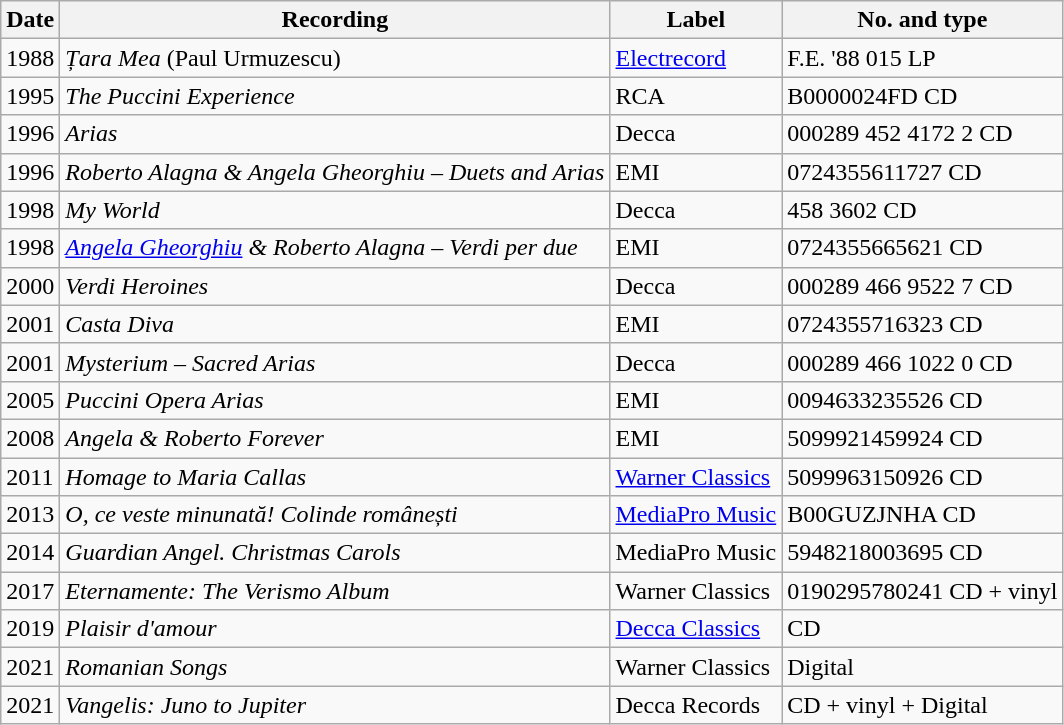<table class="wikitable sortable">
<tr>
<th>Date</th>
<th>Recording</th>
<th>Label</th>
<th>No. and type</th>
</tr>
<tr>
<td>1988</td>
<td><em>Țara Mea</em> (Paul Urmuzescu)</td>
<td><a href='#'>Electrecord</a></td>
<td>F.E. '88 015 LP</td>
</tr>
<tr>
<td>1995</td>
<td><em>The Puccini Experience</em></td>
<td>RCA</td>
<td>B0000024FD CD</td>
</tr>
<tr>
<td>1996</td>
<td><em>Arias</em></td>
<td>Decca</td>
<td>000289 452 4172 2 CD</td>
</tr>
<tr>
<td>1996</td>
<td><em>Roberto Alagna & Angela Gheorghiu – Duets and Arias</em></td>
<td>EMI</td>
<td>0724355611727 CD</td>
</tr>
<tr>
<td>1998</td>
<td><em>My World</em></td>
<td>Decca</td>
<td>458 3602 CD</td>
</tr>
<tr>
<td>1998</td>
<td><em><a href='#'>Angela Gheorghiu</a> & Roberto Alagna – Verdi per due</em></td>
<td>EMI</td>
<td>0724355665621 CD</td>
</tr>
<tr>
<td>2000</td>
<td><em>Verdi Heroines</em></td>
<td>Decca</td>
<td>000289 466 9522 7 CD</td>
</tr>
<tr>
<td>2001</td>
<td><em>Casta Diva</em></td>
<td>EMI</td>
<td>0724355716323 CD</td>
</tr>
<tr>
<td>2001</td>
<td><em>Mysterium – Sacred Arias</em></td>
<td>Decca</td>
<td>000289 466 1022 0 CD</td>
</tr>
<tr>
<td>2005</td>
<td><em>Puccini Opera Arias</em></td>
<td>EMI</td>
<td>0094633235526 CD</td>
</tr>
<tr>
<td>2008</td>
<td><em>Angela & Roberto Forever</em></td>
<td>EMI</td>
<td>5099921459924 CD</td>
</tr>
<tr>
<td>2011</td>
<td><em>Homage to Maria Callas</em></td>
<td><a href='#'>Warner Classics</a></td>
<td>5099963150926 CD</td>
</tr>
<tr>
<td>2013</td>
<td><em>O, ce veste minunată! Colinde românești</em></td>
<td><a href='#'>MediaPro Music</a></td>
<td>B00GUZJNHA CD</td>
</tr>
<tr>
<td>2014</td>
<td><em>Guardian Angel. Christmas Carols</em></td>
<td>MediaPro Music</td>
<td>5948218003695 CD</td>
</tr>
<tr>
<td>2017</td>
<td><em>Eternamente: The Verismo Album</em></td>
<td>Warner Classics</td>
<td>0190295780241 CD + vinyl</td>
</tr>
<tr>
<td>2019</td>
<td><em>Plaisir d'amour</em></td>
<td><a href='#'>Decca Classics</a></td>
<td>CD</td>
</tr>
<tr>
<td>2021</td>
<td><em>Romanian Songs</em></td>
<td>Warner Classics</td>
<td>Digital</td>
</tr>
<tr>
<td>2021</td>
<td><em>Vangelis: Juno to Jupiter</em></td>
<td>Decca Records</td>
<td>CD + vinyl + Digital</td>
</tr>
</table>
